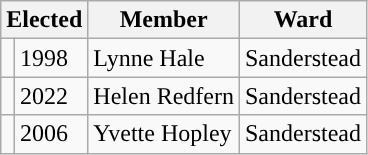<table class="wikitable">
<tr>
<th colspan="2">Elected</th>
<th>Member</th>
<th>Ward</th>
</tr>
<tr>
<td style="background-color: "></td>
<td>1998</td>
<td>Lynne Hale</td>
<td>Sanderstead</td>
</tr>
<tr>
<td style="background-color: "></td>
<td>2022</td>
<td>Helen Redfern</td>
<td>Sanderstead</td>
</tr>
<tr>
<td style="background-color: "></td>
<td>2006</td>
<td>Yvette Hopley</td>
<td>Sanderstead</td>
</tr>
</table>
